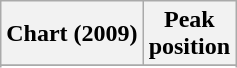<table class="wikitable sortable plainrowheaders" style="text-align:center">
<tr>
<th>Chart (2009)</th>
<th>Peak<br>position</th>
</tr>
<tr>
</tr>
<tr>
</tr>
<tr>
</tr>
</table>
